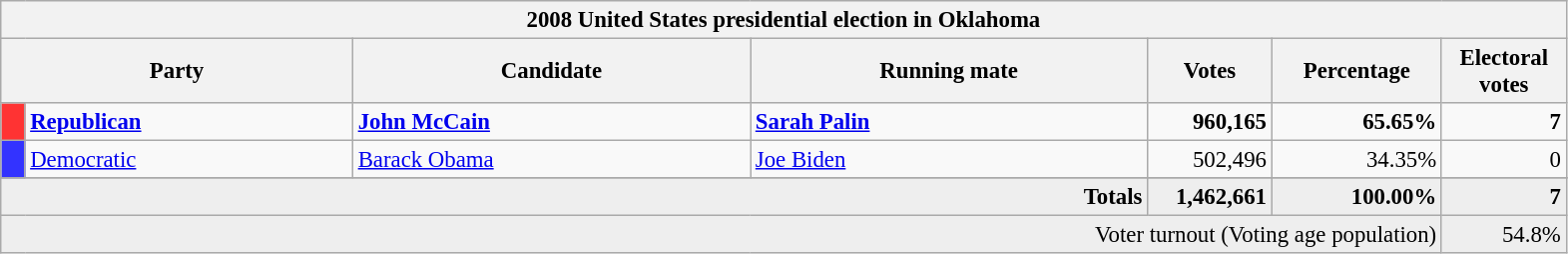<table class="wikitable" style="font-size: 95%;">
<tr>
<th colspan="7">2008 United States presidential election in Oklahoma</th>
</tr>
<tr>
<th colspan="2" style="width: 15em">Party</th>
<th style="width: 17em">Candidate</th>
<th style="width: 17em">Running mate</th>
<th style="width: 5em">Votes</th>
<th style="width: 7em">Percentage</th>
<th style="width: 5em">Electoral votes</th>
</tr>
<tr>
<th style="background-color:#FF3333; width: 3px"></th>
<td style="width: 130px"><strong><a href='#'>Republican</a></strong></td>
<td><strong><a href='#'>John McCain</a></strong></td>
<td><strong><a href='#'>Sarah Palin</a></strong></td>
<td align="right"><strong>960,165</strong></td>
<td align="right"><strong>65.65%</strong></td>
<td align="right"><strong>7</strong></td>
</tr>
<tr>
<th style="background-color:#3333FF; width: 3px"></th>
<td style="width: 130px"><a href='#'>Democratic</a></td>
<td><a href='#'>Barack Obama</a></td>
<td><a href='#'>Joe Biden</a></td>
<td align="right">502,496</td>
<td align="right">34.35%</td>
<td align="right">0</td>
</tr>
<tr>
</tr>
<tr bgcolor="#EEEEEE">
<td colspan="4" align="right"><strong>Totals</strong></td>
<td align="right"><strong>1,462,661</strong></td>
<td align="right"><strong>100.00%</strong></td>
<td align="right"><strong>7</strong></td>
</tr>
<tr bgcolor="#EEEEEE">
<td colspan="6" align="right">Voter turnout (Voting age population)</td>
<td colspan="1" align="right">54.8%</td>
</tr>
</table>
